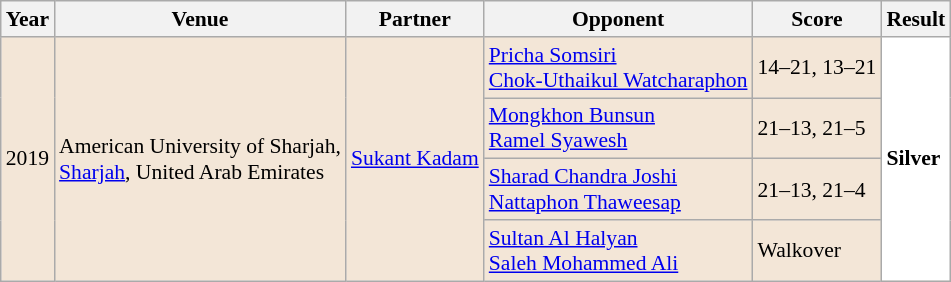<table class="sortable wikitable" style="font-size: 90%;">
<tr>
<th>Year</th>
<th>Venue</th>
<th>Partner</th>
<th>Opponent</th>
<th>Score</th>
<th>Result</th>
</tr>
<tr style="background:#F3E6D7">
<td rowspan="4" align="center">2019</td>
<td rowspan="4" align="left">American University of Sharjah,<br><a href='#'>Sharjah</a>, United Arab Emirates</td>
<td rowspan="4" align="left"> <a href='#'>Sukant Kadam</a></td>
<td align="left"> <a href='#'>Pricha Somsiri</a> <br>  <a href='#'>Chok-Uthaikul Watcharaphon</a></td>
<td align="left">14–21, 13–21</td>
<td rowspan="4" style="text-align:left; background:white"> <strong>Silver</strong></td>
</tr>
<tr style="background:#F3E6D7">
<td align="left"> <a href='#'>Mongkhon Bunsun</a> <br>  <a href='#'>Ramel Syawesh</a></td>
<td align="left">21–13, 21–5</td>
</tr>
<tr style="background:#F3E6D7">
<td align="left"> <a href='#'>Sharad Chandra Joshi</a> <br>  <a href='#'>Nattaphon Thaweesap</a></td>
<td align="left">21–13, 21–4</td>
</tr>
<tr style="background:#F3E6D7">
<td align="left"> <a href='#'>Sultan Al Halyan</a><br>  <a href='#'>Saleh Mohammed Ali</a></td>
<td align="left">Walkover</td>
</tr>
</table>
